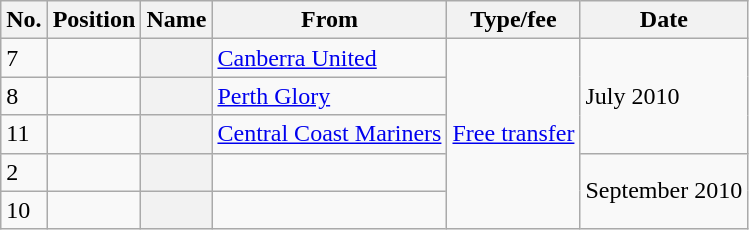<table class="wikitable plainrowheaders sortable" style="text-align:center; text-align:left">
<tr>
<th>No.</th>
<th>Position</th>
<th>Name</th>
<th>From</th>
<th>Type/fee</th>
<th>Date</th>
</tr>
<tr>
<td>7</td>
<td></td>
<th scope="row"></th>
<td><a href='#'>Canberra United</a></td>
<td rowspan="5"><a href='#'>Free transfer</a></td>
<td rowspan="3">July 2010</td>
</tr>
<tr>
<td>8</td>
<td></td>
<th scope="row"></th>
<td><a href='#'>Perth Glory</a></td>
</tr>
<tr>
<td>11</td>
<td></td>
<th scope="row"></th>
<td><a href='#'>Central Coast Mariners</a></td>
</tr>
<tr>
<td>2</td>
<td></td>
<th scope="row"></th>
<td></td>
<td rowspan="2">September 2010</td>
</tr>
<tr>
<td>10</td>
<td></td>
<th scope="row"></th>
<td></td>
</tr>
</table>
